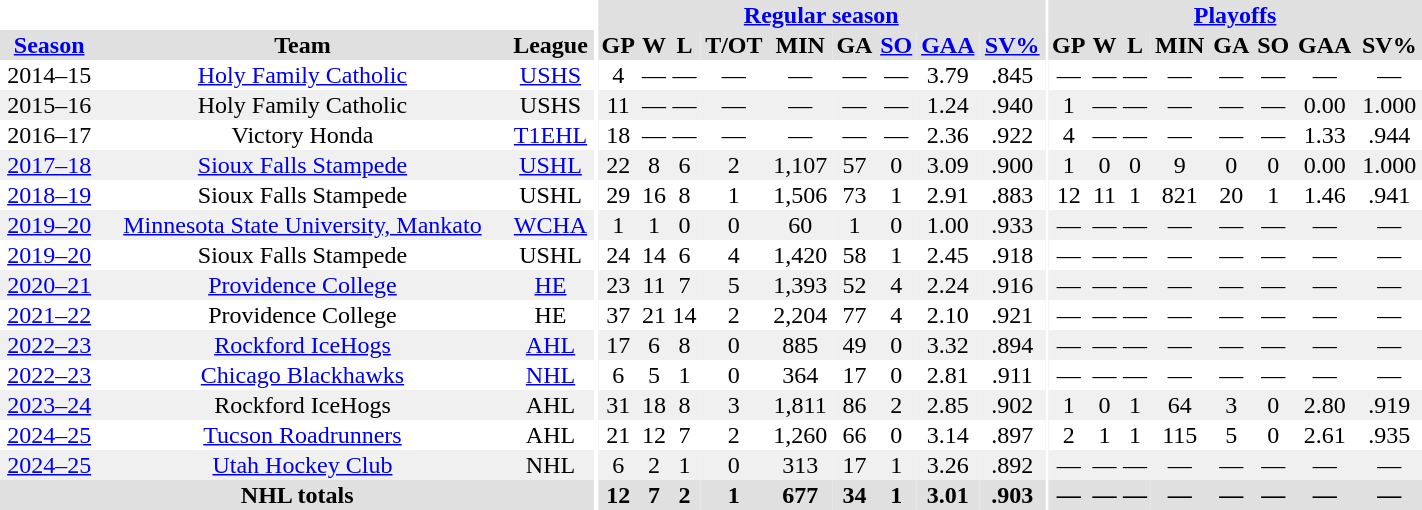<table border="0" cellpadding="1" cellspacing="0" style="text-align:center; width:75%;">
<tr bgcolor="#e0e0e0">
<th colspan="3" bgcolor="#ffffff"></th>
<th rowspan="99" bgcolor="#ffffff"></th>
<th colspan="9" bgcolor="#e0e0e0"><a href='#'>Regular season</a></th>
<th rowspan="99" bgcolor="#ffffff"></th>
<th colspan="8" bgcolor="#e0e0e0"><a href='#'>Playoffs</a></th>
</tr>
<tr bgcolor="#e0e0e0">
<th><a href='#'>Season</a></th>
<th>Team</th>
<th>League</th>
<th>GP</th>
<th>W</th>
<th>L</th>
<th>T/OT</th>
<th>MIN</th>
<th>GA</th>
<th><a href='#'>SO</a></th>
<th><a href='#'>GAA</a></th>
<th><a href='#'>SV%</a></th>
<th>GP</th>
<th>W</th>
<th>L</th>
<th>MIN</th>
<th>GA</th>
<th>SO</th>
<th>GAA</th>
<th>SV%</th>
</tr>
<tr>
<td>2014–15</td>
<td><a href='#'>Holy Family Catholic</a></td>
<td><a href='#'>USHS</a></td>
<td>4</td>
<td>—</td>
<td>—</td>
<td>—</td>
<td>—</td>
<td>—</td>
<td>—</td>
<td>3.79</td>
<td>.845</td>
<td>—</td>
<td>—</td>
<td>—</td>
<td>—</td>
<td>—</td>
<td>—</td>
<td>—</td>
<td>—</td>
</tr>
<tr bgcolor="#f0f0f0">
<td>2015–16</td>
<td>Holy Family Catholic</td>
<td>USHS</td>
<td>11</td>
<td>—</td>
<td>—</td>
<td>—</td>
<td>—</td>
<td>—</td>
<td>—</td>
<td>1.24</td>
<td>.940</td>
<td>1</td>
<td>—</td>
<td>—</td>
<td>—</td>
<td>—</td>
<td>—</td>
<td>0.00</td>
<td>1.000</td>
</tr>
<tr>
<td>2016–17</td>
<td>Victory Honda</td>
<td><a href='#'>T1EHL</a></td>
<td>18</td>
<td>—</td>
<td>—</td>
<td>—</td>
<td>—</td>
<td>—</td>
<td>—</td>
<td>2.36</td>
<td>.922</td>
<td>4</td>
<td>—</td>
<td>—</td>
<td>—</td>
<td>—</td>
<td>—</td>
<td>1.33</td>
<td>.944</td>
</tr>
<tr bgcolor="#f0f0f0">
<td><a href='#'>2017–18</a></td>
<td><a href='#'>Sioux Falls Stampede</a></td>
<td><a href='#'>USHL</a></td>
<td>22</td>
<td>8</td>
<td>6</td>
<td>2</td>
<td>1,107</td>
<td>57</td>
<td>0</td>
<td>3.09</td>
<td>.900</td>
<td>1</td>
<td>0</td>
<td>0</td>
<td>9</td>
<td>0</td>
<td>0</td>
<td>0.00</td>
<td>1.000</td>
</tr>
<tr>
<td><a href='#'>2018–19</a></td>
<td>Sioux Falls Stampede</td>
<td>USHL</td>
<td>29</td>
<td>16</td>
<td>8</td>
<td>1</td>
<td>1,506</td>
<td>73</td>
<td>1</td>
<td>2.91</td>
<td>.883</td>
<td>12</td>
<td>11</td>
<td>1</td>
<td>821</td>
<td>20</td>
<td>1</td>
<td>1.46</td>
<td>.941</td>
</tr>
<tr bgcolor="#f0f0f0">
<td><a href='#'>2019–20</a></td>
<td><a href='#'>Minnesota State University, Mankato</a></td>
<td><a href='#'>WCHA</a></td>
<td>1</td>
<td>1</td>
<td>0</td>
<td>0</td>
<td>60</td>
<td>1</td>
<td>0</td>
<td>1.00</td>
<td>.933</td>
<td>—</td>
<td>—</td>
<td>—</td>
<td>—</td>
<td>—</td>
<td>—</td>
<td>—</td>
<td>—</td>
</tr>
<tr>
<td><a href='#'>2019–20</a></td>
<td>Sioux Falls Stampede</td>
<td>USHL</td>
<td>24</td>
<td>14</td>
<td>6</td>
<td>4</td>
<td>1,420</td>
<td>58</td>
<td>1</td>
<td>2.45</td>
<td>.918</td>
<td>—</td>
<td>—</td>
<td>—</td>
<td>—</td>
<td>—</td>
<td>—</td>
<td>—</td>
<td>—</td>
</tr>
<tr bgcolor="#f0f0f0">
<td><a href='#'>2020–21</a></td>
<td><a href='#'>Providence College</a></td>
<td><a href='#'>HE</a></td>
<td>23</td>
<td>11</td>
<td>7</td>
<td>5</td>
<td>1,393</td>
<td>52</td>
<td>4</td>
<td>2.24</td>
<td>.916</td>
<td>—</td>
<td>—</td>
<td>—</td>
<td>—</td>
<td>—</td>
<td>—</td>
<td>—</td>
<td>—</td>
</tr>
<tr>
<td><a href='#'>2021–22</a></td>
<td>Providence College</td>
<td>HE</td>
<td>37</td>
<td>21</td>
<td>14</td>
<td>2</td>
<td>2,204</td>
<td>77</td>
<td>4</td>
<td>2.10</td>
<td>.921</td>
<td>—</td>
<td>—</td>
<td>—</td>
<td>—</td>
<td>—</td>
<td>—</td>
<td>—</td>
<td>—</td>
</tr>
<tr bgcolor="#f0f0f0">
<td><a href='#'>2022–23</a></td>
<td><a href='#'>Rockford IceHogs</a></td>
<td><a href='#'>AHL</a></td>
<td>17</td>
<td>6</td>
<td>8</td>
<td>0</td>
<td>885</td>
<td>49</td>
<td>0</td>
<td>3.32</td>
<td>.894</td>
<td>—</td>
<td>—</td>
<td>—</td>
<td>—</td>
<td>—</td>
<td>—</td>
<td>—</td>
<td>—</td>
</tr>
<tr>
<td><a href='#'>2022–23</a></td>
<td><a href='#'>Chicago Blackhawks</a></td>
<td><a href='#'>NHL</a></td>
<td>6</td>
<td>5</td>
<td>1</td>
<td>0</td>
<td>364</td>
<td>17</td>
<td>0</td>
<td>2.81</td>
<td>.911</td>
<td>—</td>
<td>—</td>
<td>—</td>
<td>—</td>
<td>—</td>
<td>—</td>
<td>—</td>
<td>—</td>
</tr>
<tr bgcolor="#f0f0f0">
<td><a href='#'>2023–24</a></td>
<td>Rockford IceHogs</td>
<td>AHL</td>
<td>31</td>
<td>18</td>
<td>8</td>
<td>3</td>
<td>1,811</td>
<td>86</td>
<td>2</td>
<td>2.85</td>
<td>.902</td>
<td>1</td>
<td>0</td>
<td>1</td>
<td>64</td>
<td>3</td>
<td>0</td>
<td>2.80</td>
<td>.919</td>
</tr>
<tr>
<td><a href='#'>2024–25</a></td>
<td><a href='#'>Tucson Roadrunners</a></td>
<td>AHL</td>
<td>21</td>
<td>12</td>
<td>7</td>
<td>2</td>
<td>1,260</td>
<td>66</td>
<td>0</td>
<td>3.14</td>
<td>.897</td>
<td>2</td>
<td>1</td>
<td>1</td>
<td>115</td>
<td>5</td>
<td>0</td>
<td>2.61</td>
<td>.935</td>
</tr>
<tr bgcolor="#f0f0f0">
<td><a href='#'>2024–25</a></td>
<td><a href='#'>Utah Hockey Club</a></td>
<td>NHL</td>
<td>6</td>
<td>2</td>
<td>1</td>
<td>0</td>
<td>313</td>
<td>17</td>
<td>1</td>
<td>3.26</td>
<td>.892</td>
<td>—</td>
<td>—</td>
<td>—</td>
<td>—</td>
<td>—</td>
<td>—</td>
<td>—</td>
<td>—</td>
</tr>
<tr bgcolor="#e0e0e0">
<th colspan="3">NHL totals</th>
<th>12</th>
<th>7</th>
<th>2</th>
<th>1</th>
<th>677</th>
<th>34</th>
<th>1</th>
<th>3.01</th>
<th>.903</th>
<th>—</th>
<th>—</th>
<th>—</th>
<th>—</th>
<th>—</th>
<th>—</th>
<th>—</th>
<th>—</th>
</tr>
</table>
